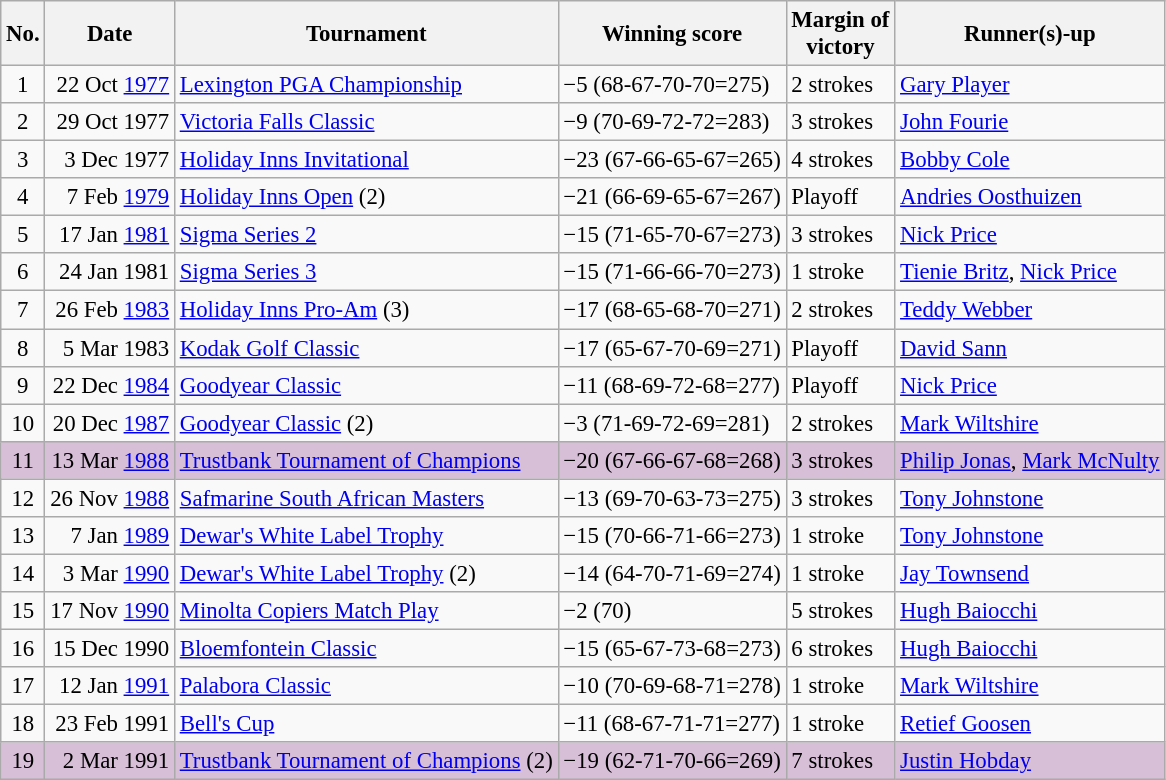<table class="wikitable" style="font-size:95%;">
<tr>
<th>No.</th>
<th>Date</th>
<th>Tournament</th>
<th>Winning score</th>
<th>Margin of<br>victory</th>
<th>Runner(s)-up</th>
</tr>
<tr>
<td align=center>1</td>
<td align=right>22 Oct <a href='#'>1977</a></td>
<td><a href='#'>Lexington PGA Championship</a></td>
<td>−5 (68-67-70-70=275)</td>
<td>2 strokes</td>
<td> <a href='#'>Gary Player</a></td>
</tr>
<tr>
<td align=center>2</td>
<td align=right>29 Oct 1977</td>
<td><a href='#'>Victoria Falls Classic</a></td>
<td>−9 (70-69-72-72=283)</td>
<td>3 strokes</td>
<td> <a href='#'>John Fourie</a></td>
</tr>
<tr>
<td align=center>3</td>
<td align=right>3 Dec 1977</td>
<td><a href='#'>Holiday Inns Invitational</a></td>
<td>−23 (67-66-65-67=265)</td>
<td>4 strokes</td>
<td> <a href='#'>Bobby Cole</a></td>
</tr>
<tr>
<td align=center>4</td>
<td align=right>7 Feb <a href='#'>1979</a></td>
<td><a href='#'>Holiday Inns Open</a> (2)</td>
<td>−21 (66-69-65-67=267)</td>
<td>Playoff</td>
<td> <a href='#'>Andries Oosthuizen</a></td>
</tr>
<tr>
<td align=center>5</td>
<td align=right>17 Jan <a href='#'>1981</a></td>
<td><a href='#'>Sigma Series 2</a></td>
<td>−15 (71-65-70-67=273)</td>
<td>3 strokes</td>
<td> <a href='#'>Nick Price</a></td>
</tr>
<tr>
<td align=center>6</td>
<td align=right>24 Jan 1981</td>
<td><a href='#'>Sigma Series 3</a></td>
<td>−15 (71-66-66-70=273)</td>
<td>1 stroke</td>
<td> <a href='#'>Tienie Britz</a>,  <a href='#'>Nick Price</a></td>
</tr>
<tr>
<td align=center>7</td>
<td align=right>26 Feb <a href='#'>1983</a></td>
<td><a href='#'>Holiday Inns Pro-Am</a> (3)</td>
<td>−17 (68-65-68-70=271)</td>
<td>2 strokes</td>
<td> <a href='#'>Teddy Webber</a></td>
</tr>
<tr>
<td align=center>8</td>
<td align=right>5 Mar 1983</td>
<td><a href='#'>Kodak Golf Classic</a></td>
<td>−17 (65-67-70-69=271)</td>
<td>Playoff</td>
<td> <a href='#'>David Sann</a></td>
</tr>
<tr>
<td align=center>9</td>
<td align=right>22 Dec <a href='#'>1984</a></td>
<td><a href='#'>Goodyear Classic</a></td>
<td>−11 (68-69-72-68=277)</td>
<td>Playoff</td>
<td> <a href='#'>Nick Price</a></td>
</tr>
<tr>
<td align=center>10</td>
<td align=right>20 Dec <a href='#'>1987</a></td>
<td><a href='#'>Goodyear Classic</a> (2)</td>
<td>−3 (71-69-72-69=281)</td>
<td>2 strokes</td>
<td> <a href='#'>Mark Wiltshire</a></td>
</tr>
<tr style="background:thistle;">
<td align=center>11</td>
<td align=right>13 Mar <a href='#'>1988</a></td>
<td><a href='#'>Trustbank Tournament of Champions</a></td>
<td>−20 (67-66-67-68=268)</td>
<td>3 strokes</td>
<td> <a href='#'>Philip Jonas</a>,  <a href='#'>Mark McNulty</a></td>
</tr>
<tr>
<td align=center>12</td>
<td align=right>26 Nov <a href='#'>1988</a></td>
<td><a href='#'>Safmarine South African Masters</a></td>
<td>−13 (69-70-63-73=275)</td>
<td>3 strokes</td>
<td> <a href='#'>Tony Johnstone</a></td>
</tr>
<tr>
<td align=center>13</td>
<td align=right>7 Jan <a href='#'>1989</a></td>
<td><a href='#'>Dewar's White Label Trophy</a></td>
<td>−15 (70-66-71-66=273)</td>
<td>1 stroke</td>
<td> <a href='#'>Tony Johnstone</a></td>
</tr>
<tr>
<td align=center>14</td>
<td align=right>3 Mar <a href='#'>1990</a></td>
<td><a href='#'>Dewar's White Label Trophy</a> (2)</td>
<td>−14 (64-70-71-69=274)</td>
<td>1 stroke</td>
<td> <a href='#'>Jay Townsend</a></td>
</tr>
<tr>
<td align=center>15</td>
<td align=right>17 Nov <a href='#'>1990</a></td>
<td><a href='#'>Minolta Copiers Match Play</a></td>
<td>−2 (70)</td>
<td>5 strokes</td>
<td> <a href='#'>Hugh Baiocchi</a></td>
</tr>
<tr>
<td align=center>16</td>
<td align=right>15 Dec 1990</td>
<td><a href='#'>Bloemfontein Classic</a></td>
<td>−15 (65-67-73-68=273)</td>
<td>6 strokes</td>
<td> <a href='#'>Hugh Baiocchi</a></td>
</tr>
<tr>
<td align=center>17</td>
<td align=right>12 Jan <a href='#'>1991</a></td>
<td><a href='#'>Palabora Classic</a></td>
<td>−10 (70-69-68-71=278)</td>
<td>1 stroke</td>
<td> <a href='#'>Mark Wiltshire</a></td>
</tr>
<tr>
<td align=center>18</td>
<td align=right>23 Feb 1991</td>
<td><a href='#'>Bell's Cup</a></td>
<td>−11 (68-67-71-71=277)</td>
<td>1 stroke</td>
<td> <a href='#'>Retief Goosen</a></td>
</tr>
<tr style="background:thistle;">
<td align=center>19</td>
<td align=right>2 Mar 1991</td>
<td><a href='#'>Trustbank Tournament of Champions</a> (2)</td>
<td>−19 (62-71-70-66=269)</td>
<td>7 strokes</td>
<td> <a href='#'>Justin Hobday</a></td>
</tr>
</table>
